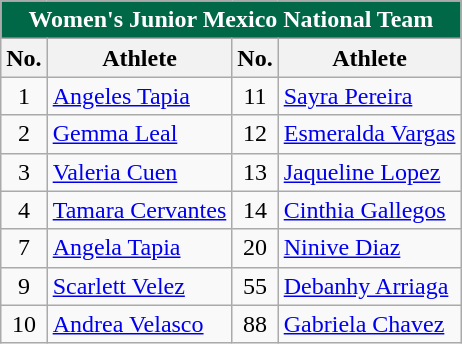<table class="wikitable">
<tr>
<th style="background: #006847; color: white;" colspan="4">Women's Junior Mexico National Team</th>
</tr>
<tr>
<th>No.</th>
<th>Athlete</th>
<th>No.</th>
<th>Athlete</th>
</tr>
<tr align="center">
<td>1</td>
<td align="left"><a href='#'>Angeles Tapia</a></td>
<td>11</td>
<td align="left"><a href='#'>Sayra Pereira</a></td>
</tr>
<tr align="center">
<td>2</td>
<td align="left"><a href='#'>Gemma Leal</a></td>
<td>12</td>
<td align="left"><a href='#'>Esmeralda Vargas</a></td>
</tr>
<tr align="center">
<td>3</td>
<td align="left"><a href='#'>Valeria Cuen</a></td>
<td>13</td>
<td align="left"><a href='#'>Jaqueline Lopez</a></td>
</tr>
<tr align="center">
<td>4</td>
<td align="left"><a href='#'>Tamara Cervantes</a></td>
<td>14</td>
<td align="left"><a href='#'>Cinthia Gallegos</a></td>
</tr>
<tr align="center">
<td>7</td>
<td align="left"><a href='#'>Angela Tapia</a></td>
<td>20</td>
<td align="left"><a href='#'>Ninive Diaz</a></td>
</tr>
<tr align="center">
<td>9</td>
<td align="left"><a href='#'>Scarlett Velez</a></td>
<td>55</td>
<td align="left"><a href='#'>Debanhy Arriaga</a></td>
</tr>
<tr align="center">
<td>10</td>
<td align="left"><a href='#'>Andrea Velasco</a></td>
<td>88</td>
<td align="left"><a href='#'>Gabriela Chavez</a></td>
</tr>
</table>
